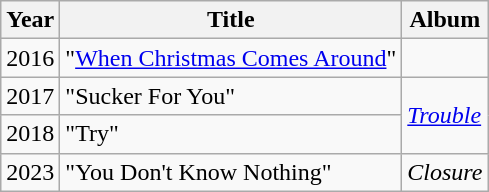<table class="wikitable">
<tr>
<th>Year</th>
<th>Title</th>
<th>Album</th>
</tr>
<tr>
<td>2016</td>
<td>"<a href='#'>When Christmas Comes Around</a>"</td>
<td></td>
</tr>
<tr>
<td>2017</td>
<td>"Sucker For You"</td>
<td rowspan=2><em><a href='#'>Trouble</a></em></td>
</tr>
<tr>
<td>2018</td>
<td>"Try"</td>
</tr>
<tr>
<td>2023</td>
<td>"You Don't Know Nothing"</td>
<td><em>Closure</em></td>
</tr>
</table>
